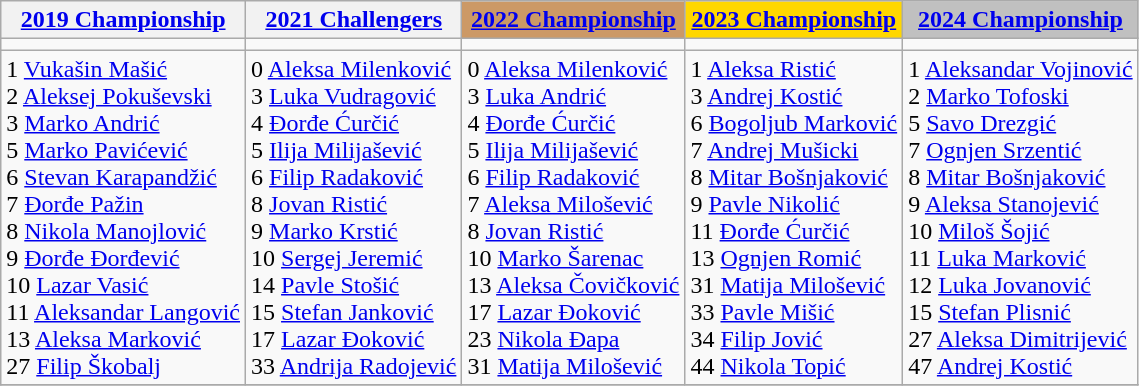<table class="wikitable">
<tr>
<th><a href='#'>2019 Championship</a></th>
<th><a href='#'>2021 Challengers</a></th>
<th style="background:#cc9966;"><a href='#'>2022 Championship</a></th>
<th style="background:gold;"><a href='#'>2023 Championship</a></th>
<th style="background:silver;"><a href='#'>2024 Championship</a></th>
</tr>
<tr>
<td></td>
<td></td>
<td></td>
<td></td>
<td></td>
</tr>
<tr>
<td valign=top>1 <a href='#'>Vukašin Mašić</a><br>2 <a href='#'>Aleksej Pokuševski</a><br>3 <a href='#'>Marko Andrić</a><br>5 <a href='#'>Marko Pavićević</a><br>6 <a href='#'>Stevan Karapandžić</a><br>7 <a href='#'>Đorđe Pažin</a><br>8 <a href='#'>Nikola Manojlović</a> <br>9 <a href='#'>Đorđe Đorđević</a><br>10 <a href='#'>Lazar Vasić</a><br>11 <a href='#'>Aleksandar Langović</a><br>13 <a href='#'>Aleksa Marković</a><br>27 <a href='#'>Filip Škobalj</a></td>
<td valign=top>0 <a href='#'>Aleksa Milenković</a><br>3 <a href='#'>Luka Vudragović</a><br>4 <a href='#'>Đorđe Ćurčić</a><br>5 <a href='#'>Ilija Milijašević</a><br>6 <a href='#'>Filip Radaković</a><br>8 <a href='#'>Jovan Ristić</a><br>9 <a href='#'>Marko Krstić</a><br>10 <a href='#'>Sergej Jeremić</a><br> 14 <a href='#'>Pavle Stošić</a><br>15 <a href='#'>Stefan Janković</a><br>17 <a href='#'>Lazar Đoković</a><br>33 <a href='#'>Andrija Radojević</a></td>
<td valign=top>0 <a href='#'>Aleksa Milenković</a><br>3 <a href='#'>Luka Andrić</a><br>4 <a href='#'>Đorđe Ćurčić</a><br> 5 <a href='#'>Ilija Milijašević</a><br>6 <a href='#'>Filip Radaković</a><br>7 <a href='#'>Aleksa Milošević</a><br>8 <a href='#'>Jovan Ristić</a><br>10 <a href='#'>Marko Šarenac</a><br>13 <a href='#'>Aleksa Čovičković</a><br>17 <a href='#'>Lazar Đoković</a><br>23 <a href='#'>Nikola Đapa</a><br>31 <a href='#'>Matija Milošević</a></td>
<td valign=top>1 <a href='#'>Aleksa Ristić</a><br>3 <a href='#'>Andrej Kostić</a><br>6 <a href='#'>Bogoljub Marković</a><br> 7 <a href='#'>Andrej Mušicki</a><br>8 <a href='#'>Mitar Bošnjaković</a><br>9 <a href='#'>Pavle Nikolić</a><br>11 <a href='#'>Đorđe Ćurčić</a><br>13 <a href='#'>Ognjen Romić</a><br>31 <a href='#'>Matija Milošević</a><br>33 <a href='#'>Pavle Mišić</a><br>34 <a href='#'>Filip Jović</a><br>44 <a href='#'>Nikola Topić</a></td>
<td valign=top>1 <a href='#'>Aleksandar Vojinović</a><br>2 <a href='#'>Marko Tofoski</a><br>5 <a href='#'>Savo Drezgić</a><br>7 <a href='#'>Ognjen Srzentić</a><br>8 <a href='#'>Mitar Bošnjaković</a><br>9 <a href='#'>Aleksa Stanojević</a><br>10 <a href='#'>Miloš Šojić</a> <br>11 <a href='#'>Luka Marković</a><br>12 <a href='#'>Luka Jovanović</a><br>15 <a href='#'>Stefan Plisnić</a><br>27 <a href='#'>Aleksa Dimitrijević</a><br>47 <a href='#'>Andrej Kostić</a></td>
</tr>
<tr>
</tr>
</table>
